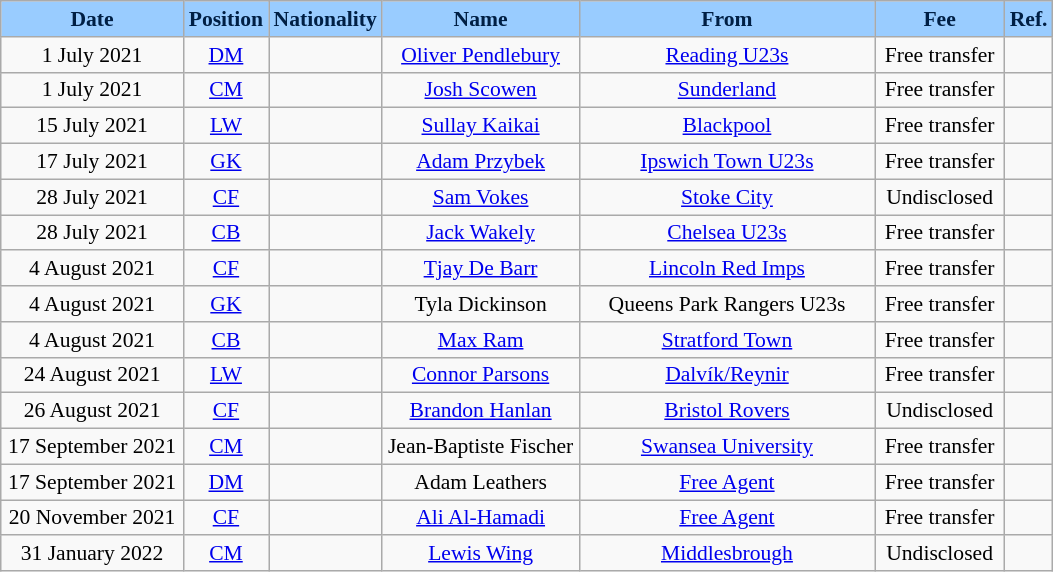<table class="wikitable"  style="text-align:center; font-size:90%; ">
<tr>
<th style="background:#99ccff; color:#001f44; width:115px;">Date</th>
<th style="background:#99ccff; color:#001f44; width:50px;">Position</th>
<th style="background:#99ccff; color:#001f44; width:50px;">Nationality</th>
<th style="background:#99ccff; color:#001f44; width:125px;">Name</th>
<th style="background:#99ccff; color:#001f44; width:190px;">From</th>
<th style="background:#99ccff; color:#001f44; width:80px;">Fee</th>
<th style="background:#99ccff; color:#001f44; width:25px;">Ref.</th>
</tr>
<tr>
<td>1 July 2021</td>
<td><a href='#'>DM</a></td>
<td></td>
<td><a href='#'>Oliver Pendlebury</a></td>
<td> <a href='#'>Reading U23s</a></td>
<td>Free transfer</td>
<td></td>
</tr>
<tr>
<td>1 July 2021</td>
<td><a href='#'>CM</a></td>
<td></td>
<td><a href='#'>Josh Scowen</a></td>
<td> <a href='#'>Sunderland</a></td>
<td>Free transfer</td>
<td></td>
</tr>
<tr>
<td>15 July 2021</td>
<td><a href='#'>LW</a></td>
<td></td>
<td><a href='#'>Sullay Kaikai</a></td>
<td> <a href='#'>Blackpool</a></td>
<td>Free transfer</td>
<td></td>
</tr>
<tr>
<td>17 July 2021</td>
<td><a href='#'>GK</a></td>
<td></td>
<td><a href='#'>Adam Przybek</a></td>
<td> <a href='#'>Ipswich Town U23s</a></td>
<td>Free transfer</td>
<td></td>
</tr>
<tr>
<td>28 July 2021</td>
<td><a href='#'>CF</a></td>
<td></td>
<td><a href='#'>Sam Vokes</a></td>
<td> <a href='#'>Stoke City</a></td>
<td>Undisclosed</td>
<td></td>
</tr>
<tr>
<td>28 July 2021</td>
<td><a href='#'>CB</a></td>
<td></td>
<td><a href='#'>Jack Wakely</a></td>
<td> <a href='#'>Chelsea U23s</a></td>
<td>Free transfer</td>
<td></td>
</tr>
<tr>
<td>4 August 2021</td>
<td><a href='#'>CF</a></td>
<td></td>
<td><a href='#'>Tjay De Barr</a></td>
<td> <a href='#'>Lincoln Red Imps</a></td>
<td>Free transfer</td>
<td></td>
</tr>
<tr>
<td>4 August 2021</td>
<td><a href='#'>GK</a></td>
<td></td>
<td>Tyla Dickinson</td>
<td> Queens Park Rangers U23s</td>
<td>Free transfer</td>
<td></td>
</tr>
<tr>
<td>4 August 2021</td>
<td><a href='#'>CB</a></td>
<td></td>
<td><a href='#'>Max Ram</a></td>
<td> <a href='#'>Stratford Town</a></td>
<td>Free transfer</td>
<td></td>
</tr>
<tr>
<td>24 August 2021</td>
<td><a href='#'>LW</a></td>
<td></td>
<td><a href='#'>Connor Parsons</a></td>
<td> <a href='#'>Dalvík/Reynir</a></td>
<td>Free transfer</td>
<td></td>
</tr>
<tr>
<td>26 August 2021</td>
<td><a href='#'>CF</a></td>
<td></td>
<td><a href='#'>Brandon Hanlan</a></td>
<td> <a href='#'>Bristol Rovers</a></td>
<td>Undisclosed</td>
<td></td>
</tr>
<tr>
<td>17 September 2021</td>
<td><a href='#'>CM</a></td>
<td></td>
<td>Jean-Baptiste Fischer</td>
<td> <a href='#'>Swansea University</a></td>
<td>Free transfer</td>
<td></td>
</tr>
<tr>
<td>17 September 2021</td>
<td><a href='#'>DM</a></td>
<td></td>
<td>Adam Leathers</td>
<td><a href='#'>Free Agent</a></td>
<td>Free transfer</td>
<td></td>
</tr>
<tr>
<td>20 November 2021</td>
<td><a href='#'>CF</a></td>
<td></td>
<td><a href='#'>Ali Al-Hamadi</a></td>
<td><a href='#'>Free Agent</a></td>
<td>Free transfer</td>
<td></td>
</tr>
<tr>
<td>31 January 2022</td>
<td><a href='#'>CM</a></td>
<td></td>
<td><a href='#'>Lewis Wing</a></td>
<td> <a href='#'>Middlesbrough</a></td>
<td>Undisclosed</td>
<td></td>
</tr>
</table>
